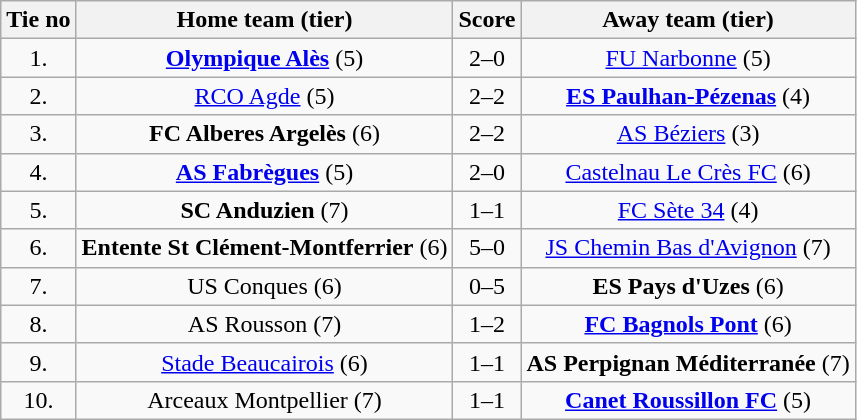<table class="wikitable" style="text-align: center">
<tr>
<th>Tie no</th>
<th>Home team (tier)</th>
<th>Score</th>
<th>Away team (tier)</th>
</tr>
<tr>
<td>1.</td>
<td><strong><a href='#'>Olympique Alès</a></strong> (5)</td>
<td>2–0</td>
<td><a href='#'>FU Narbonne</a> (5)</td>
</tr>
<tr>
<td>2.</td>
<td><a href='#'>RCO Agde</a> (5)</td>
<td>2–2 </td>
<td><strong><a href='#'>ES Paulhan-Pézenas</a></strong> (4)</td>
</tr>
<tr>
<td>3.</td>
<td><strong>FC Alberes Argelès</strong> (6)</td>
<td>2–2 </td>
<td><a href='#'>AS Béziers</a> (3)</td>
</tr>
<tr>
<td>4.</td>
<td><strong><a href='#'>AS Fabrègues</a></strong> (5)</td>
<td>2–0</td>
<td><a href='#'>Castelnau Le Crès FC</a> (6)</td>
</tr>
<tr>
<td>5.</td>
<td><strong>SC Anduzien</strong> (7)</td>
<td>1–1 </td>
<td><a href='#'>FC Sète 34</a> (4)</td>
</tr>
<tr>
<td>6.</td>
<td><strong>Entente St Clément-Montferrier</strong> (6)</td>
<td>5–0</td>
<td><a href='#'>JS Chemin Bas d'Avignon</a> (7)</td>
</tr>
<tr>
<td>7.</td>
<td>US Conques (6)</td>
<td>0–5</td>
<td><strong>ES Pays d'Uzes</strong> (6)</td>
</tr>
<tr>
<td>8.</td>
<td>AS Rousson (7)</td>
<td>1–2</td>
<td><strong><a href='#'>FC Bagnols Pont</a></strong> (6)</td>
</tr>
<tr>
<td>9.</td>
<td><a href='#'>Stade Beaucairois</a> (6)</td>
<td>1–1 </td>
<td><strong>AS Perpignan Méditerranée</strong> (7)</td>
</tr>
<tr>
<td>10.</td>
<td>Arceaux Montpellier (7)</td>
<td>1–1 </td>
<td><strong><a href='#'>Canet Roussillon FC</a></strong> (5)</td>
</tr>
</table>
